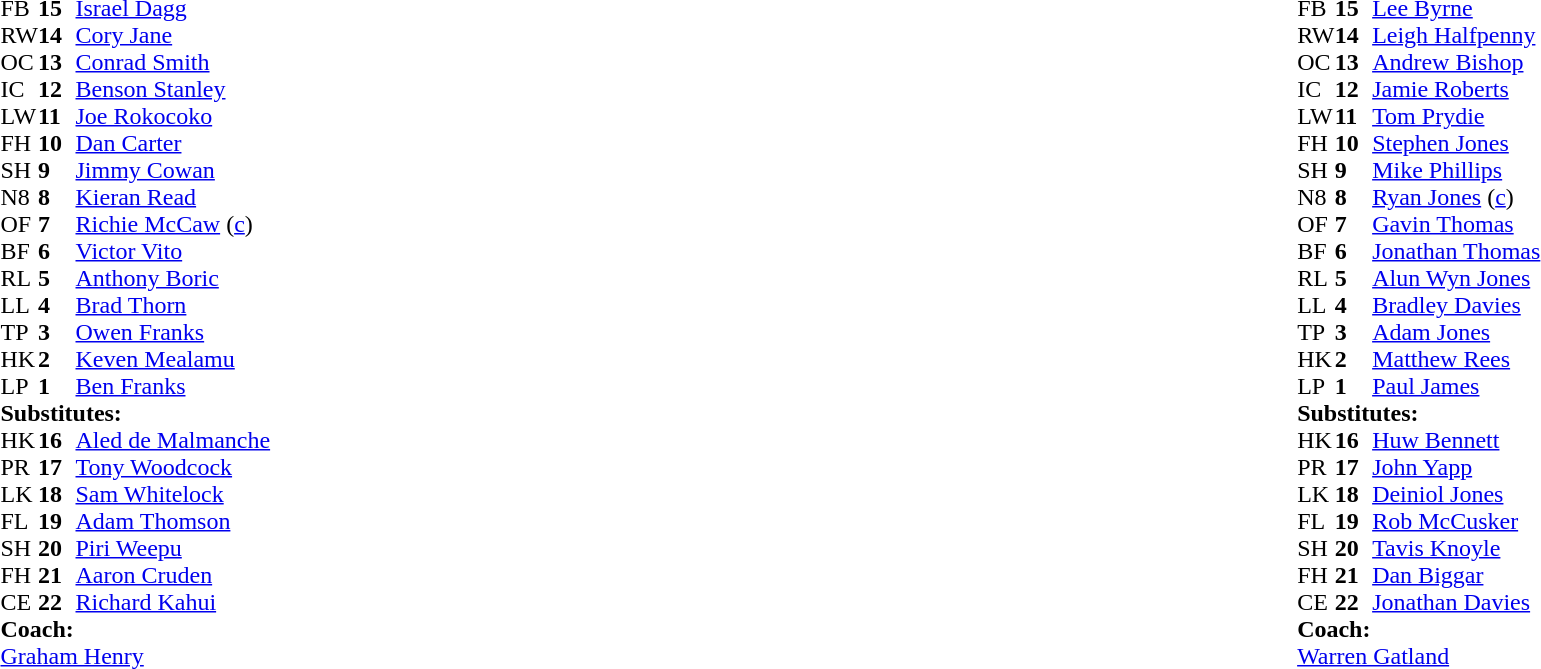<table style="width:100%">
<tr>
<td style="vertical-align:top;width:50%"><br><table cellspacing="0" cellpadding="0">
<tr>
<th width="25"></th>
<th width="25"></th>
</tr>
<tr>
<td>FB</td>
<td><strong>15</strong></td>
<td><a href='#'>Israel Dagg</a></td>
</tr>
<tr>
<td>RW</td>
<td><strong>14</strong></td>
<td><a href='#'>Cory Jane</a></td>
</tr>
<tr>
<td>OC</td>
<td><strong>13</strong></td>
<td><a href='#'>Conrad Smith</a></td>
</tr>
<tr>
<td>IC</td>
<td><strong>12</strong></td>
<td><a href='#'>Benson Stanley</a></td>
</tr>
<tr>
<td>LW</td>
<td><strong>11</strong></td>
<td><a href='#'>Joe Rokocoko</a></td>
</tr>
<tr>
<td>FH</td>
<td><strong>10</strong></td>
<td><a href='#'>Dan Carter</a></td>
</tr>
<tr>
<td>SH</td>
<td><strong>9</strong></td>
<td><a href='#'>Jimmy Cowan</a></td>
</tr>
<tr>
<td>N8</td>
<td><strong>8</strong></td>
<td><a href='#'>Kieran Read</a></td>
</tr>
<tr>
<td>OF</td>
<td><strong>7</strong></td>
<td><a href='#'>Richie McCaw</a> (<a href='#'>c</a>)</td>
</tr>
<tr>
<td>BF</td>
<td><strong>6</strong></td>
<td><a href='#'>Victor Vito</a></td>
</tr>
<tr>
<td>RL</td>
<td><strong>5</strong></td>
<td><a href='#'>Anthony Boric</a></td>
</tr>
<tr>
<td>LL</td>
<td><strong>4</strong></td>
<td><a href='#'>Brad Thorn</a></td>
</tr>
<tr>
<td>TP</td>
<td><strong>3</strong></td>
<td><a href='#'>Owen Franks</a></td>
</tr>
<tr>
<td>HK</td>
<td><strong>2</strong></td>
<td><a href='#'>Keven Mealamu</a></td>
</tr>
<tr>
<td>LP</td>
<td><strong>1</strong></td>
<td><a href='#'>Ben Franks</a></td>
</tr>
<tr>
<td colspan="3"><strong>Substitutes:</strong></td>
</tr>
<tr>
<td>HK</td>
<td><strong>16</strong></td>
<td><a href='#'>Aled de Malmanche</a></td>
</tr>
<tr>
<td>PR</td>
<td><strong>17</strong></td>
<td><a href='#'>Tony Woodcock</a></td>
</tr>
<tr>
<td>LK</td>
<td><strong>18</strong></td>
<td><a href='#'>Sam Whitelock</a></td>
</tr>
<tr>
<td>FL</td>
<td><strong>19</strong></td>
<td><a href='#'>Adam Thomson</a></td>
</tr>
<tr>
<td>SH</td>
<td><strong>20</strong></td>
<td><a href='#'>Piri Weepu</a></td>
</tr>
<tr>
<td>FH</td>
<td><strong>21</strong></td>
<td><a href='#'>Aaron Cruden</a></td>
</tr>
<tr>
<td>CE</td>
<td><strong>22</strong></td>
<td><a href='#'>Richard Kahui</a></td>
</tr>
<tr>
<td colspan="3"><strong>Coach:</strong></td>
</tr>
<tr>
<td colspan="3"><a href='#'>Graham Henry</a></td>
</tr>
</table>
</td>
<td style="vertical-align:top"></td>
<td style="vertical-align:top;width:50%"><br><table cellspacing="0" cellpadding="0" style="margin:auto">
<tr>
<th width="25"></th>
<th width="25"></th>
</tr>
<tr>
<td>FB</td>
<td><strong>15</strong></td>
<td><a href='#'>Lee Byrne</a></td>
</tr>
<tr>
<td>RW</td>
<td><strong>14</strong></td>
<td><a href='#'>Leigh Halfpenny</a></td>
</tr>
<tr>
<td>OC</td>
<td><strong>13</strong></td>
<td><a href='#'>Andrew Bishop</a></td>
</tr>
<tr>
<td>IC</td>
<td><strong>12</strong></td>
<td><a href='#'>Jamie Roberts</a></td>
</tr>
<tr>
<td>LW</td>
<td><strong>11</strong></td>
<td><a href='#'>Tom Prydie</a></td>
</tr>
<tr>
<td>FH</td>
<td><strong>10</strong></td>
<td><a href='#'>Stephen Jones</a></td>
</tr>
<tr>
<td>SH</td>
<td><strong>9</strong></td>
<td><a href='#'>Mike Phillips</a></td>
</tr>
<tr>
<td>N8</td>
<td><strong>8</strong></td>
<td><a href='#'>Ryan Jones</a> (<a href='#'>c</a>)</td>
</tr>
<tr>
<td>OF</td>
<td><strong>7</strong></td>
<td><a href='#'>Gavin Thomas</a></td>
</tr>
<tr>
<td>BF</td>
<td><strong>6</strong></td>
<td><a href='#'>Jonathan Thomas</a></td>
</tr>
<tr>
<td>RL</td>
<td><strong>5</strong></td>
<td><a href='#'>Alun Wyn Jones</a></td>
</tr>
<tr>
<td>LL</td>
<td><strong>4</strong></td>
<td><a href='#'>Bradley Davies</a></td>
</tr>
<tr>
<td>TP</td>
<td><strong>3</strong></td>
<td><a href='#'>Adam Jones</a></td>
</tr>
<tr>
<td>HK</td>
<td><strong>2</strong></td>
<td><a href='#'>Matthew Rees</a></td>
</tr>
<tr>
<td>LP</td>
<td><strong>1</strong></td>
<td><a href='#'>Paul James</a></td>
</tr>
<tr>
<td colspan="3"><strong>Substitutes:</strong></td>
</tr>
<tr>
<td>HK</td>
<td><strong>16</strong></td>
<td><a href='#'>Huw Bennett</a></td>
</tr>
<tr>
<td>PR</td>
<td><strong>17</strong></td>
<td><a href='#'>John Yapp</a></td>
</tr>
<tr>
<td>LK</td>
<td><strong>18</strong></td>
<td><a href='#'>Deiniol Jones</a></td>
</tr>
<tr>
<td>FL</td>
<td><strong>19</strong></td>
<td><a href='#'>Rob McCusker</a></td>
</tr>
<tr>
<td>SH</td>
<td><strong>20</strong></td>
<td><a href='#'>Tavis Knoyle</a></td>
</tr>
<tr>
<td>FH</td>
<td><strong>21</strong></td>
<td><a href='#'>Dan Biggar</a></td>
</tr>
<tr>
<td>CE</td>
<td><strong>22</strong></td>
<td><a href='#'>Jonathan Davies</a></td>
</tr>
<tr>
<td colspan="3"><strong>Coach:</strong></td>
</tr>
<tr>
<td colspan="3"> <a href='#'>Warren Gatland</a></td>
</tr>
</table>
</td>
</tr>
</table>
